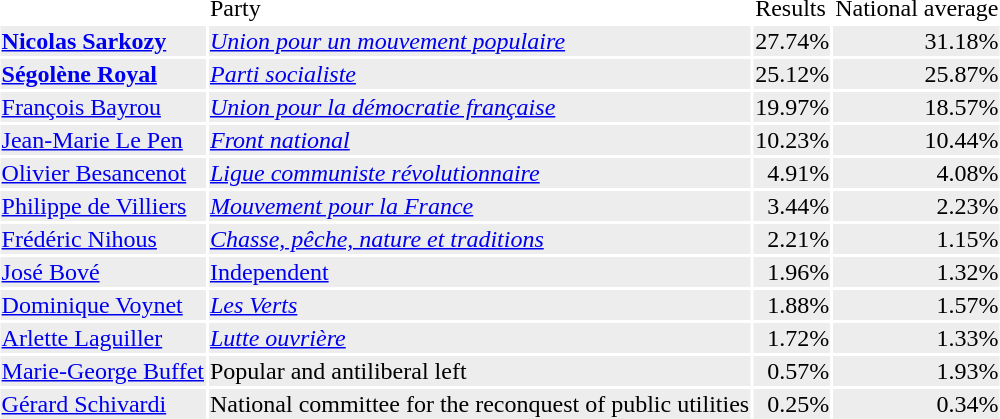<table border="0" style="margin:1em auto;">
<tr>
<td></td>
<td>Party</td>
<td>Results</td>
<td>National average</td>
</tr>
<tr>
<td bgcolor="#ededed" align="left"><strong><a href='#'>Nicolas Sarkozy</a></strong></td>
<td bgcolor="#ededed"><em><a href='#'>Union pour un mouvement populaire</a></em></td>
<td bgcolor="#ededed" align="right">27.74%</td>
<td bgcolor="#ededed" align="right">31.18%</td>
</tr>
<tr>
<td bgcolor="#ededed"><strong><a href='#'>Ségolène Royal</a></strong></td>
<td bgcolor="#ededed"><em><a href='#'>Parti socialiste</a></em></td>
<td bgcolor="#ededed" align="right">25.12%</td>
<td bgcolor="#ededed" align="right">25.87%</td>
</tr>
<tr>
<td bgcolor="#ededed"><a href='#'>François Bayrou</a></td>
<td bgcolor="#ededed"><em><a href='#'>Union pour la démocratie française</a></em></td>
<td bgcolor="#ededed" align="right">19.97%</td>
<td bgcolor="#ededed" align="right">18.57%</td>
</tr>
<tr>
<td bgcolor="#ededed" align="left"><a href='#'>Jean-Marie Le Pen</a></td>
<td bgcolor="#ededed"><em><a href='#'>Front national</a></em></td>
<td bgcolor="#ededed" align="right">10.23%</td>
<td bgcolor="#ededed" align="right">10.44%</td>
</tr>
<tr>
<td bgcolor="#ededed"><a href='#'>Olivier Besancenot</a></td>
<td bgcolor="#ededed"><em><a href='#'>Ligue communiste révolutionnaire</a></em></td>
<td bgcolor="#ededed" align="right">4.91%</td>
<td bgcolor="#ededed" align="right">4.08%</td>
</tr>
<tr>
<td bgcolor="#ededed" align="left"><a href='#'>Philippe de Villiers</a></td>
<td bgcolor="#ededed"><em><a href='#'>Mouvement pour la France</a></em></td>
<td bgcolor="#ededed" align="right">3.44%</td>
<td bgcolor="#ededed" align="right">2.23%</td>
</tr>
<tr>
<td bgcolor="#ededed"><a href='#'>Frédéric Nihous</a></td>
<td bgcolor="#ededed"><em><a href='#'>Chasse, pêche, nature et traditions</a></em></td>
<td bgcolor="#ededed" align="right">2.21%</td>
<td bgcolor="#ededed" align="right">1.15%</td>
</tr>
<tr>
<td bgcolor="#ededed"><a href='#'>José Bové</a></td>
<td bgcolor="#ededed"><a href='#'>Independent</a></td>
<td bgcolor="#ededed" align="right">1.96%</td>
<td bgcolor="#ededed" align="right">1.32%</td>
</tr>
<tr>
<td bgcolor="#ededed"><a href='#'>Dominique Voynet</a></td>
<td bgcolor="#ededed"><em><a href='#'>Les Verts</a></em></td>
<td bgcolor="#ededed" align="right">1.88%</td>
<td bgcolor="#ededed" align="right">1.57%</td>
</tr>
<tr>
<td bgcolor="#ededed"><a href='#'>Arlette Laguiller</a></td>
<td bgcolor="#ededed"><em> <a href='#'>Lutte ouvrière</a></em></td>
<td bgcolor="#ededed" align="right">1.72%</td>
<td bgcolor="#ededed" align="right">1.33%</td>
</tr>
<tr>
<td bgcolor="#ededed"><a href='#'>Marie-George Buffet</a></td>
<td bgcolor="#ededed">Popular and antiliberal left</td>
<td bgcolor="#ededed" align="right">0.57%</td>
<td bgcolor="#ededed" align="right">1.93%</td>
</tr>
<tr>
<td bgcolor="#ededed"><a href='#'>Gérard Schivardi</a></td>
<td bgcolor="#ededed">National committee for the reconquest of public utilities</td>
<td bgcolor="#ededed" align="right">0.25%</td>
<td bgcolor="#ededed" align="right">0.34%</td>
</tr>
<tr>
</tr>
</table>
